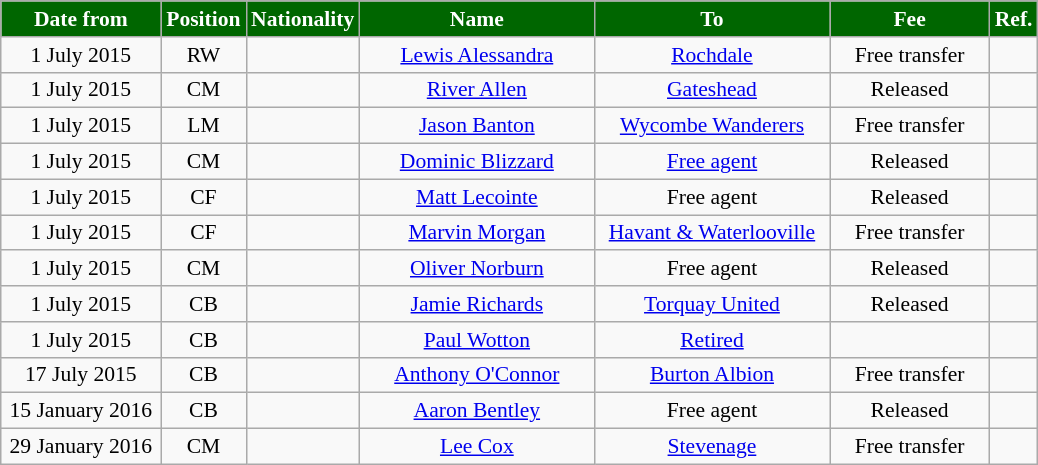<table class="wikitable"  style="text-align:center; font-size:90%; ">
<tr>
<th style="background:#006600; color:#FFFFFF; width:100px;">Date from</th>
<th style="background:#006600; color:#FFFFFF; width:50px;">Position</th>
<th style="background:#006600; color:#FFFFFF; width:50px;">Nationality</th>
<th style="background:#006600; color:#FFFFFF; width:150px;">Name</th>
<th style="background:#006600; color:#FFFFFF; width:150px;">To</th>
<th style="background:#006600; color:#FFFFFF; width:100px;">Fee</th>
<th style="background:#006600; color:#FFFFFF; width:25px;">Ref.</th>
</tr>
<tr>
<td>1 July 2015</td>
<td>RW</td>
<td></td>
<td><a href='#'>Lewis Alessandra</a></td>
<td><a href='#'>Rochdale</a></td>
<td>Free transfer</td>
<td></td>
</tr>
<tr>
<td>1 July 2015</td>
<td>CM</td>
<td></td>
<td><a href='#'>River Allen</a></td>
<td><a href='#'>Gateshead</a> </td>
<td>Released</td>
<td></td>
</tr>
<tr>
<td>1 July 2015</td>
<td>LM</td>
<td></td>
<td><a href='#'>Jason Banton</a></td>
<td><a href='#'>Wycombe Wanderers</a> </td>
<td>Free transfer</td>
<td></td>
</tr>
<tr>
<td>1 July 2015</td>
<td>CM</td>
<td></td>
<td><a href='#'>Dominic Blizzard</a></td>
<td><a href='#'>Free agent</a></td>
<td>Released</td>
<td></td>
</tr>
<tr>
<td>1 July 2015</td>
<td>CF</td>
<td></td>
<td><a href='#'>Matt Lecointe</a></td>
<td>Free agent</td>
<td>Released</td>
<td></td>
</tr>
<tr>
<td>1 July 2015</td>
<td>CF</td>
<td></td>
<td><a href='#'>Marvin Morgan</a></td>
<td><a href='#'>Havant & Waterlooville</a> </td>
<td>Free transfer</td>
<td></td>
</tr>
<tr>
<td>1 July 2015</td>
<td>CM</td>
<td></td>
<td><a href='#'>Oliver Norburn</a></td>
<td>Free agent</td>
<td>Released</td>
<td></td>
</tr>
<tr>
<td>1 July 2015</td>
<td>CB</td>
<td></td>
<td><a href='#'>Jamie Richards</a></td>
<td><a href='#'>Torquay United</a> </td>
<td>Released</td>
<td></td>
</tr>
<tr>
<td>1 July 2015</td>
<td>CB</td>
<td></td>
<td><a href='#'>Paul Wotton</a></td>
<td><a href='#'>Retired</a></td>
<td></td>
<td></td>
</tr>
<tr>
<td>17 July 2015</td>
<td>CB</td>
<td></td>
<td><a href='#'>Anthony O'Connor</a></td>
<td><a href='#'>Burton Albion</a></td>
<td>Free transfer</td>
<td></td>
</tr>
<tr>
<td>15 January 2016</td>
<td>CB</td>
<td></td>
<td><a href='#'>Aaron Bentley</a></td>
<td>Free agent</td>
<td>Released</td>
<td></td>
</tr>
<tr>
<td>29 January 2016</td>
<td>CM</td>
<td></td>
<td><a href='#'>Lee Cox</a></td>
<td><a href='#'>Stevenage</a></td>
<td>Free transfer</td>
<td></td>
</tr>
</table>
